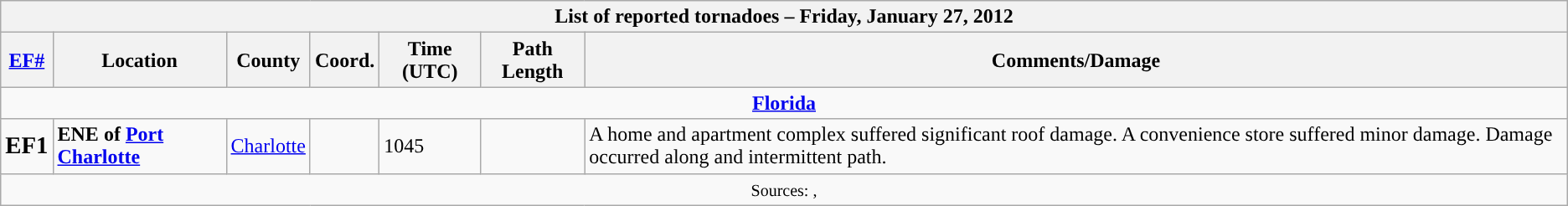<table class="wikitable collapsible" width"100%">
<tr>
<th colspan="7">List of reported tornadoes – Friday, January 27, 2012</th>
</tr>
<tr>
<th><a href='#'>EF#</a></th>
<th>Location</th>
<th>County</th>
<th>Coord.</th>
<th>Time (UTC)</th>
<th>Path Length</th>
<th>Comments/Damage</th>
</tr>
<tr>
<td colspan="7" style="text-align:center;"><strong><a href='#'>Florida</a></strong></td>
</tr>
<tr>
<td><big><strong>EF1</strong></big></td>
<td><strong>ENE of <a href='#'>Port Charlotte</a></strong></td>
<td><a href='#'>Charlotte</a></td>
<td></td>
<td>1045</td>
<td></td>
<td>A home and apartment complex suffered significant roof damage. A convenience store suffered minor damage. Damage occurred along and intermittent path.</td>
</tr>
<tr>
<td colspan="7" style="text-align:center;"><small>Sources: , </small></td>
</tr>
</table>
